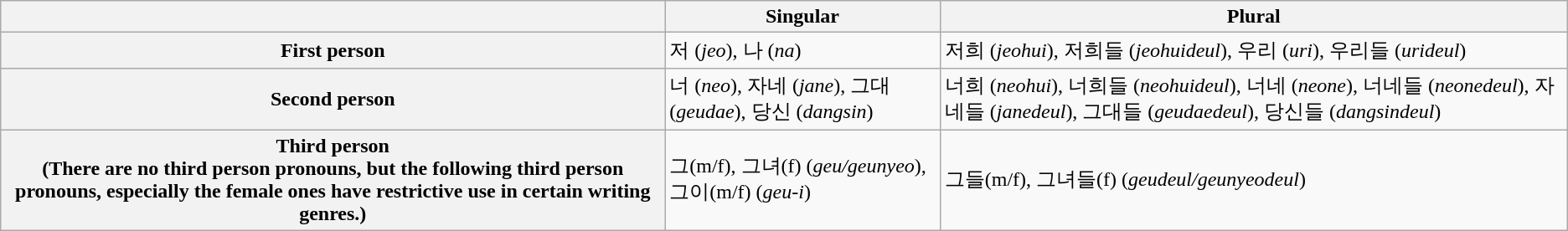<table class="wikitable">
<tr>
<th></th>
<th>Singular</th>
<th>Plural</th>
</tr>
<tr>
<th>First person</th>
<td>저 (<em>jeo</em>), 나 (<em>na</em>)</td>
<td>저희 (<em>jeohui</em>), 저희들 (<em>jeohuideul</em>), 우리 (<em>uri</em>), 우리들 (<em>urideul</em>)</td>
</tr>
<tr>
<th>Second person</th>
<td>너 (<em>neo</em>), 자네 (<em>jane</em>), 그대 (<em>geudae</em>), 당신 (<em>dangsin</em>)</td>
<td>너희 (<em>neohui</em>), 너희들 (<em>neohuideul</em>), 너네 (<em>neone</em>), 너네들 (<em>neonedeul</em>), 자네들 (<em>janedeul</em>), 그대들 (<em>geudaedeul</em>), 당신들 (<em>dangsindeul</em>)</td>
</tr>
<tr>
<th>Third person<br>(There are no third person pronouns, but the following third person pronouns, especially the female ones have restrictive use in certain writing genres.)</th>
<td>그(m/f), 그녀(f) (<em>geu/geunyeo</em>), 그이(m/f) (<em>geu-i</em>)</td>
<td>그들(m/f), 그녀들(f) (<em>geudeul/geunyeodeul</em>)</td>
</tr>
</table>
